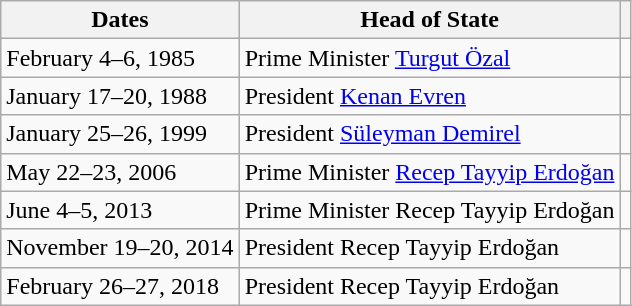<table class="wikitable">
<tr>
<th>Dates</th>
<th>Head of State</th>
<th></th>
</tr>
<tr>
<td>February 4–6, 1985</td>
<td>Prime Minister <a href='#'>Turgut Özal</a></td>
<td></td>
</tr>
<tr>
<td>January 17–20, 1988</td>
<td>President <a href='#'>Kenan Evren</a></td>
<td></td>
</tr>
<tr>
<td>January 25–26, 1999</td>
<td>President <a href='#'>Süleyman Demirel</a></td>
<td></td>
</tr>
<tr>
<td>May 22–23, 2006</td>
<td>Prime Minister <a href='#'>Recep Tayyip Erdoğan</a></td>
<td></td>
</tr>
<tr>
<td>June 4–5, 2013</td>
<td>Prime Minister Recep Tayyip Erdoğan</td>
<td></td>
</tr>
<tr>
<td>November 19–20, 2014</td>
<td>President Recep Tayyip Erdoğan</td>
<td></td>
</tr>
<tr>
<td>February 26–27, 2018</td>
<td>President Recep Tayyip Erdoğan</td>
<td></td>
</tr>
</table>
